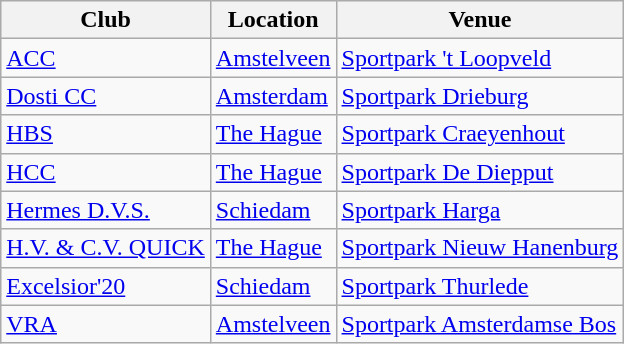<table class="wikitable sortable">
<tr>
<th>Club</th>
<th>Location</th>
<th>Venue</th>
</tr>
<tr>
<td><a href='#'>ACC</a></td>
<td><a href='#'>Amstelveen</a></td>
<td><a href='#'>Sportpark 't Loopveld</a></td>
</tr>
<tr>
<td><a href='#'>Dosti CC</a></td>
<td><a href='#'>Amsterdam</a></td>
<td><a href='#'>Sportpark Drieburg</a></td>
</tr>
<tr>
<td><a href='#'>HBS</a></td>
<td><a href='#'>The Hague</a></td>
<td><a href='#'>Sportpark Craeyenhout</a></td>
</tr>
<tr>
<td><a href='#'>HCC</a></td>
<td><a href='#'>The Hague</a></td>
<td><a href='#'>Sportpark De Diepput</a></td>
</tr>
<tr>
<td><a href='#'>Hermes D.V.S.</a></td>
<td><a href='#'>Schiedam</a></td>
<td><a href='#'>Sportpark Harga</a></td>
</tr>
<tr>
<td><a href='#'>H.V. & C.V. QUICK</a></td>
<td><a href='#'>The Hague</a></td>
<td><a href='#'>Sportpark Nieuw Hanenburg</a></td>
</tr>
<tr>
<td><a href='#'>Excelsior'20</a></td>
<td><a href='#'>Schiedam</a></td>
<td><a href='#'>Sportpark Thurlede</a></td>
</tr>
<tr>
<td><a href='#'>VRA</a></td>
<td><a href='#'>Amstelveen</a></td>
<td><a href='#'>Sportpark Amsterdamse Bos</a></td>
</tr>
</table>
